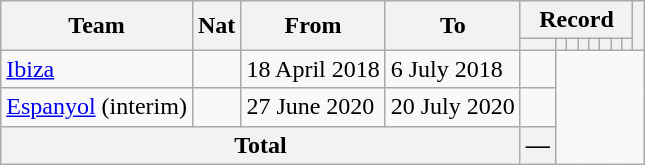<table class="wikitable" style="text-align: center">
<tr>
<th rowspan="2">Team</th>
<th rowspan="2">Nat</th>
<th rowspan="2">From</th>
<th rowspan="2">To</th>
<th colspan="8">Record</th>
<th rowspan=2></th>
</tr>
<tr>
<th></th>
<th></th>
<th></th>
<th></th>
<th></th>
<th></th>
<th></th>
<th></th>
</tr>
<tr>
<td align=left><a href='#'>Ibiza</a></td>
<td></td>
<td align=left>18 April 2018</td>
<td align=left>6 July 2018<br></td>
<td></td>
</tr>
<tr>
<td align=left><a href='#'>Espanyol</a> (interim)</td>
<td align=left></td>
<td align=left>27 June 2020</td>
<td align=left>20 July 2020<br></td>
<td></td>
</tr>
<tr>
<th colspan="4">Total<br></th>
<th>—</th>
</tr>
</table>
